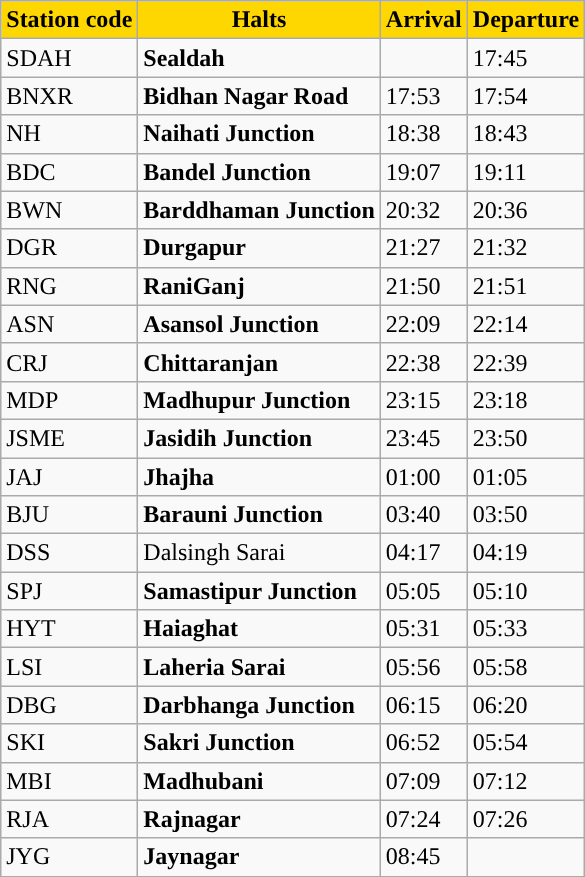<table class="wikitable">
<tr>
<th style="background:gold;">Station code</th>
<th ! style="background:gold;">Halts</th>
<th ! style="background:gold;">Arrival</th>
<th ! style="background:gold;">Departure</th>
</tr>
<tr>
<td>SDAH</td>
<td><strong>Sealdah</strong></td>
<td></td>
<td>17:45</td>
</tr>
<tr>
<td>BNXR</td>
<td><strong>Bidhan Nagar Road</strong></td>
<td>17:53</td>
<td>17:54</td>
</tr>
<tr>
<td>NH</td>
<td><strong>Naihati Junction</strong></td>
<td>18:38</td>
<td>18:43</td>
</tr>
<tr>
<td>BDC</td>
<td><strong>Bandel Junction</strong></td>
<td>19:07</td>
<td>19:11</td>
</tr>
<tr>
<td>BWN</td>
<td><strong>Barddhaman Junction</strong></td>
<td>20:32</td>
<td>20:36</td>
</tr>
<tr>
<td>DGR</td>
<td><strong>Durgapur</strong></td>
<td>21:27</td>
<td>21:32</td>
</tr>
<tr>
<td>RNG</td>
<td><strong>RaniGanj</strong></td>
<td>21:50</td>
<td>21:51</td>
</tr>
<tr>
<td>ASN</td>
<td><strong>Asansol Junction</strong></td>
<td>22:09</td>
<td>22:14</td>
</tr>
<tr>
<td>CRJ</td>
<td><strong>Chittaranjan</strong></td>
<td>22:38</td>
<td>22:39</td>
</tr>
<tr>
<td>MDP</td>
<td><strong>Madhupur Junction </strong></td>
<td>23:15</td>
<td>23:18</td>
</tr>
<tr>
<td>JSME</td>
<td><strong>Jasidih Junction</strong></td>
<td>23:45</td>
<td>23:50</td>
</tr>
<tr>
<td>JAJ</td>
<td><strong>Jhajha</strong></td>
<td>01:00</td>
<td>01:05</td>
</tr>
<tr>
<td>BJU</td>
<td><strong>Barauni Junction</strong></td>
<td>03:40</td>
<td>03:50</td>
</tr>
<tr>
<td>DSS</td>
<td>Dalsingh Sarai</td>
<td>04:17</td>
<td>04:19</td>
</tr>
<tr>
<td>SPJ</td>
<td><strong>Samastipur Junction</strong></td>
<td>05:05</td>
<td>05:10</td>
</tr>
<tr>
<td>HYT</td>
<td><strong>Haiaghat</strong></td>
<td>05:31</td>
<td>05:33</td>
</tr>
<tr>
<td>LSI</td>
<td><strong>Laheria Sarai</strong></td>
<td>05:56</td>
<td>05:58</td>
</tr>
<tr>
<td>DBG</td>
<td><strong>Darbhanga Junction</strong></td>
<td>06:15</td>
<td>06:20</td>
</tr>
<tr>
<td>SKI</td>
<td><strong>Sakri Junction</strong></td>
<td>06:52</td>
<td>05:54</td>
</tr>
<tr>
<td>MBI</td>
<td><strong>Madhubani</strong></td>
<td>07:09</td>
<td>07:12</td>
</tr>
<tr>
<td>RJA</td>
<td><strong>Rajnagar</strong></td>
<td>07:24</td>
<td>07:26</td>
</tr>
<tr>
<td>JYG</td>
<td><strong>Jaynagar</strong></td>
<td>08:45</td>
<td></td>
</tr>
</table>
